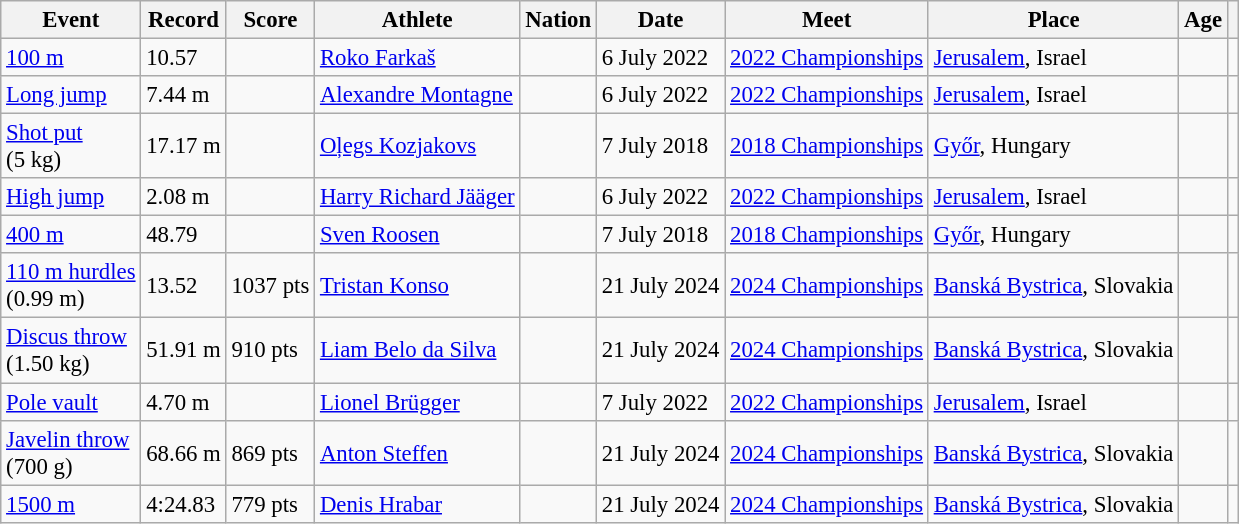<table class="wikitable" style="font-size:95%">
<tr>
<th>Event</th>
<th>Record</th>
<th>Score</th>
<th>Athlete</th>
<th>Nation</th>
<th>Date</th>
<th>Meet</th>
<th>Place</th>
<th>Age</th>
<th></th>
</tr>
<tr>
<td><a href='#'>100 m</a></td>
<td>10.57</td>
<td></td>
<td><a href='#'>Roko Farkaš</a></td>
<td></td>
<td>6 July 2022</td>
<td><a href='#'>2022 Championships</a></td>
<td><a href='#'>Jerusalem</a>, Israel</td>
<td></td>
<td></td>
</tr>
<tr>
<td><a href='#'>Long jump</a></td>
<td>7.44 m</td>
<td></td>
<td><a href='#'>Alexandre Montagne</a></td>
<td></td>
<td>6 July 2022</td>
<td><a href='#'>2022 Championships</a></td>
<td><a href='#'>Jerusalem</a>, Israel</td>
<td></td>
<td></td>
</tr>
<tr>
<td><a href='#'>Shot put</a><br>(5 kg)</td>
<td>17.17 m</td>
<td></td>
<td><a href='#'>Oļegs Kozjakovs</a></td>
<td></td>
<td>7 July 2018</td>
<td><a href='#'>2018 Championships</a></td>
<td><a href='#'>Győr</a>, Hungary</td>
<td></td>
<td></td>
</tr>
<tr>
<td><a href='#'>High jump</a></td>
<td>2.08 m</td>
<td></td>
<td><a href='#'>Harry Richard Jääger</a></td>
<td></td>
<td>6 July 2022</td>
<td><a href='#'>2022 Championships</a></td>
<td><a href='#'>Jerusalem</a>, Israel</td>
<td></td>
<td></td>
</tr>
<tr>
<td><a href='#'>400 m</a></td>
<td>48.79</td>
<td></td>
<td><a href='#'>Sven Roosen</a></td>
<td></td>
<td>7 July 2018</td>
<td><a href='#'>2018 Championships</a></td>
<td><a href='#'>Győr</a>, Hungary</td>
<td></td>
<td></td>
</tr>
<tr>
<td><a href='#'>110 m hurdles</a><br>(0.99 m)</td>
<td>13.52 </td>
<td>1037 pts</td>
<td><a href='#'>Tristan Konso</a></td>
<td></td>
<td>21 July 2024</td>
<td><a href='#'>2024 Championships</a></td>
<td><a href='#'>Banská Bystrica</a>, Slovakia</td>
<td></td>
<td></td>
</tr>
<tr>
<td><a href='#'>Discus throw</a><br>(1.50 kg)</td>
<td>51.91 m</td>
<td>910 pts</td>
<td><a href='#'>Liam Belo da Silva</a></td>
<td></td>
<td>21 July 2024</td>
<td><a href='#'>2024 Championships</a></td>
<td><a href='#'>Banská Bystrica</a>, Slovakia</td>
<td></td>
<td></td>
</tr>
<tr>
<td><a href='#'>Pole vault</a></td>
<td>4.70 m</td>
<td></td>
<td><a href='#'>Lionel Brügger</a></td>
<td></td>
<td>7 July 2022</td>
<td><a href='#'>2022 Championships</a></td>
<td><a href='#'>Jerusalem</a>, Israel</td>
<td></td>
<td></td>
</tr>
<tr>
<td><a href='#'>Javelin throw</a><br>(700 g)</td>
<td>68.66 m</td>
<td>869 pts</td>
<td><a href='#'>Anton Steffen</a></td>
<td></td>
<td>21 July 2024</td>
<td><a href='#'>2024 Championships</a></td>
<td><a href='#'>Banská Bystrica</a>, Slovakia</td>
<td></td>
<td></td>
</tr>
<tr>
<td><a href='#'>1500 m</a></td>
<td>4:24.83</td>
<td>779 pts</td>
<td><a href='#'>Denis Hrabar</a></td>
<td></td>
<td>21 July 2024</td>
<td><a href='#'>2024 Championships</a></td>
<td><a href='#'>Banská Bystrica</a>, Slovakia</td>
<td></td>
<td></td>
</tr>
</table>
